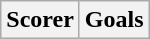<table class="wikitable">
<tr>
<th>Scorer</th>
<th>Goals</th>
</tr>
</table>
